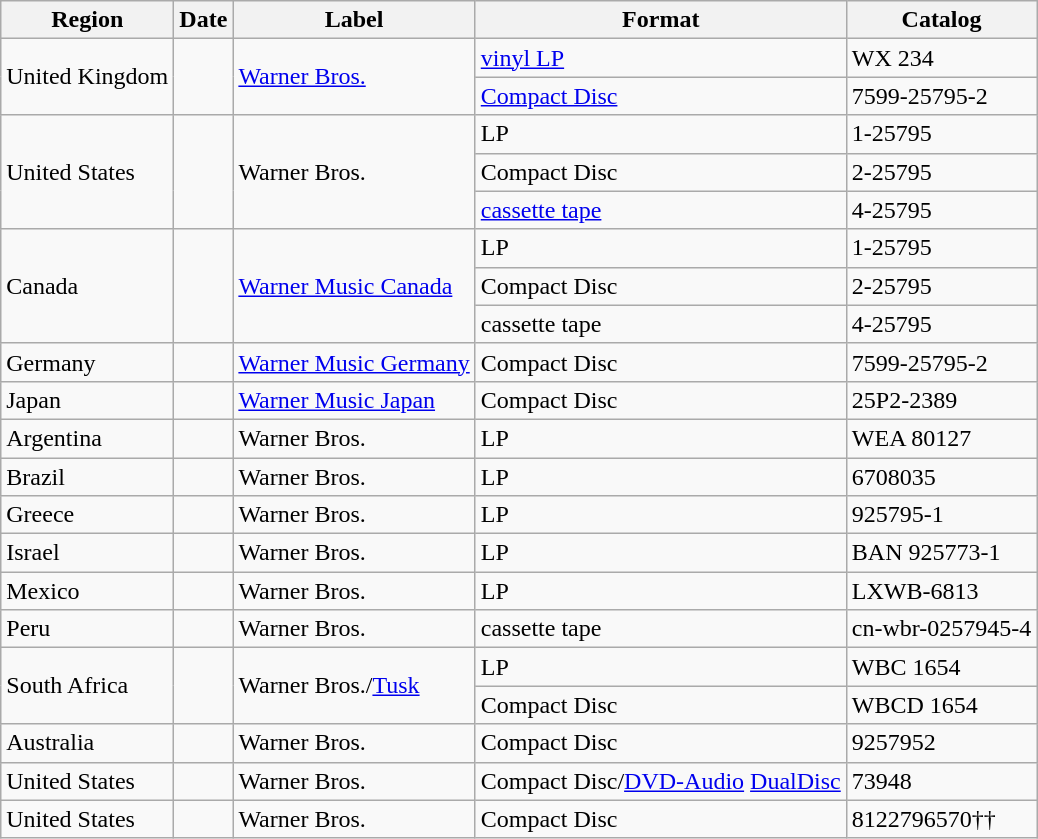<table class="wikitable">
<tr>
<th>Region</th>
<th>Date</th>
<th>Label</th>
<th>Format</th>
<th>Catalog</th>
</tr>
<tr>
<td rowspan="2">United Kingdom</td>
<td rowspan="2"></td>
<td rowspan="2"><a href='#'>Warner Bros.</a></td>
<td><a href='#'>vinyl LP</a></td>
<td>WX 234</td>
</tr>
<tr>
<td><a href='#'>Compact Disc</a></td>
<td>7599-25795-2</td>
</tr>
<tr>
<td rowspan="3">United States</td>
<td rowspan="3"></td>
<td rowspan="3">Warner Bros.</td>
<td>LP</td>
<td>1-25795</td>
</tr>
<tr>
<td>Compact Disc</td>
<td>2-25795</td>
</tr>
<tr>
<td><a href='#'>cassette tape</a></td>
<td>4-25795</td>
</tr>
<tr>
<td rowspan="3">Canada</td>
<td rowspan="3"></td>
<td rowspan="3"><a href='#'>Warner Music Canada</a></td>
<td>LP</td>
<td>1-25795</td>
</tr>
<tr>
<td>Compact Disc</td>
<td>2-25795</td>
</tr>
<tr>
<td>cassette tape</td>
<td>4-25795</td>
</tr>
<tr>
<td>Germany</td>
<td></td>
<td><a href='#'>Warner Music Germany</a></td>
<td>Compact Disc</td>
<td>7599-25795-2</td>
</tr>
<tr>
<td>Japan</td>
<td></td>
<td><a href='#'>Warner Music Japan</a></td>
<td>Compact Disc</td>
<td>25P2-2389</td>
</tr>
<tr>
<td>Argentina</td>
<td></td>
<td>Warner Bros.</td>
<td>LP</td>
<td>WEA 80127</td>
</tr>
<tr>
<td>Brazil</td>
<td></td>
<td>Warner Bros.</td>
<td>LP</td>
<td>6708035</td>
</tr>
<tr>
<td>Greece</td>
<td></td>
<td>Warner Bros.</td>
<td>LP</td>
<td>925795-1</td>
</tr>
<tr>
<td>Israel</td>
<td></td>
<td>Warner Bros.</td>
<td>LP</td>
<td>BAN 925773-1</td>
</tr>
<tr>
<td>Mexico</td>
<td></td>
<td>Warner Bros.</td>
<td>LP</td>
<td>LXWB-6813</td>
</tr>
<tr>
<td>Peru</td>
<td></td>
<td>Warner Bros.</td>
<td>cassette tape</td>
<td>cn-wbr-0257945-4</td>
</tr>
<tr>
<td rowspan="2">South Africa</td>
<td rowspan="2"></td>
<td rowspan="2">Warner Bros./<a href='#'>Tusk</a></td>
<td>LP</td>
<td>WBC 1654</td>
</tr>
<tr>
<td>Compact Disc</td>
<td>WBCD 1654</td>
</tr>
<tr>
<td>Australia</td>
<td></td>
<td>Warner Bros.</td>
<td>Compact Disc</td>
<td>9257952</td>
</tr>
<tr>
<td>United States</td>
<td></td>
<td>Warner Bros.</td>
<td>Compact Disc/<a href='#'>DVD-Audio</a> <a href='#'>DualDisc</a></td>
<td>73948</td>
</tr>
<tr>
<td>United States</td>
<td></td>
<td>Warner Bros.</td>
<td>Compact Disc</td>
<td>8122796570††</td>
</tr>
</table>
